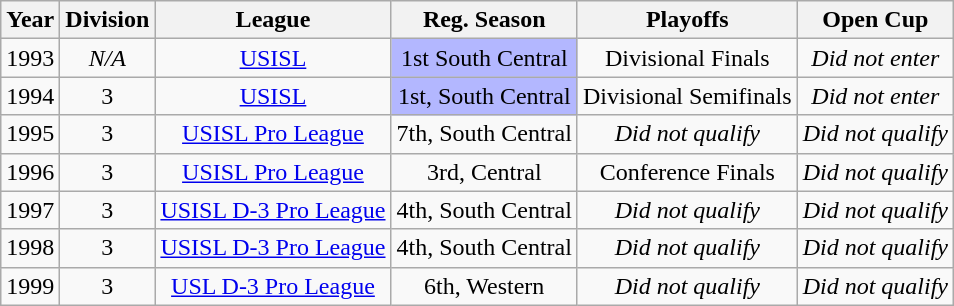<table class="wikitable" style="text-align:center">
<tr>
<th>Year</th>
<th>Division</th>
<th>League</th>
<th>Reg. Season</th>
<th>Playoffs</th>
<th>Open Cup</th>
</tr>
<tr>
<td>1993</td>
<td><em>N/A</em></td>
<td><a href='#'>USISL</a></td>
<td bgcolor="B3B7FF">1st South Central</td>
<td>Divisional Finals</td>
<td><em>Did not enter</em></td>
</tr>
<tr>
<td>1994</td>
<td>3</td>
<td><a href='#'>USISL</a></td>
<td bgcolor="B3B7FF">1st, South Central</td>
<td>Divisional Semifinals</td>
<td><em>Did not enter</em></td>
</tr>
<tr>
<td>1995</td>
<td>3</td>
<td><a href='#'>USISL Pro League</a></td>
<td>7th, South Central</td>
<td><em>Did not qualify</em></td>
<td><em>Did not qualify</em></td>
</tr>
<tr>
<td>1996</td>
<td>3</td>
<td><a href='#'>USISL Pro League</a></td>
<td>3rd, Central</td>
<td>Conference Finals</td>
<td><em>Did not qualify</em></td>
</tr>
<tr>
<td>1997</td>
<td>3</td>
<td><a href='#'>USISL D-3 Pro League</a></td>
<td>4th, South Central</td>
<td><em>Did not qualify</em></td>
<td><em>Did not qualify</em></td>
</tr>
<tr>
<td>1998</td>
<td>3</td>
<td><a href='#'>USISL D-3 Pro League</a></td>
<td>4th, South Central</td>
<td><em>Did not qualify</em></td>
<td><em>Did not qualify</em></td>
</tr>
<tr>
<td>1999</td>
<td>3</td>
<td><a href='#'>USL D-3 Pro League</a></td>
<td>6th, Western</td>
<td><em>Did not qualify</em></td>
<td><em>Did not qualify</em></td>
</tr>
</table>
